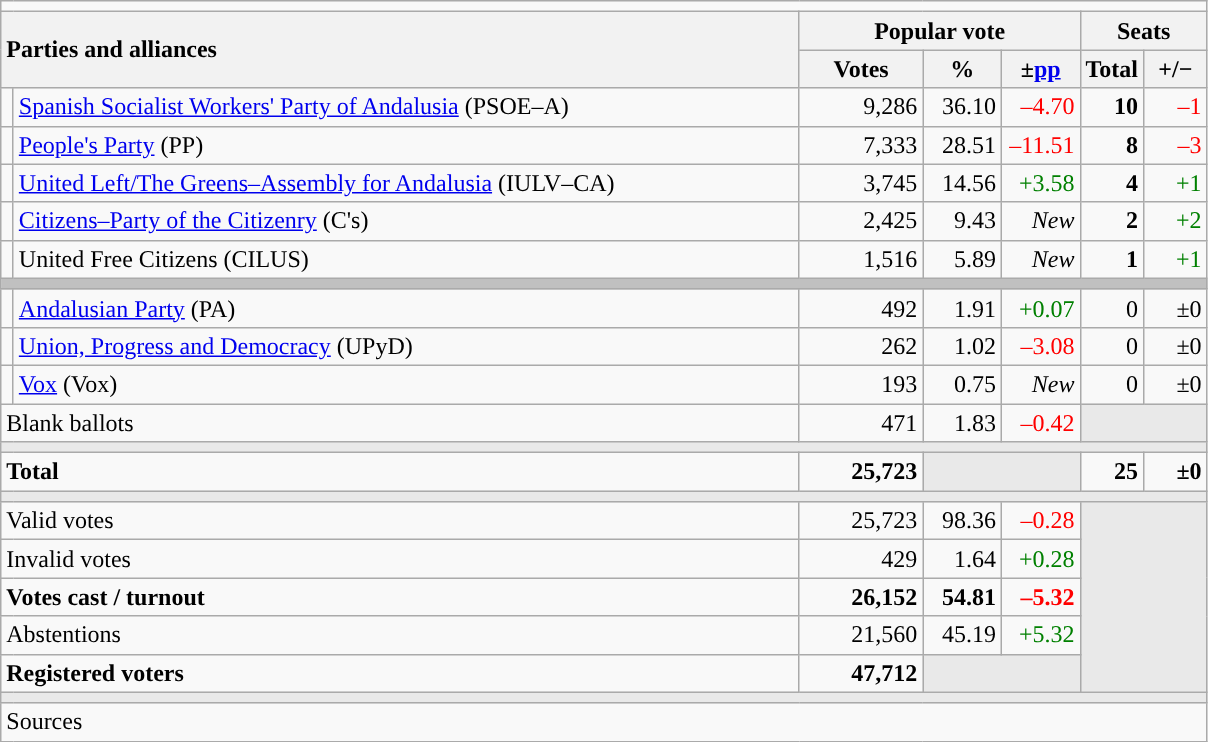<table class="wikitable" style="text-align:right;">
<tr>
<td colspan="7"></td>
</tr>
<tr>
<th style="text-align:left;" rowspan="2" colspan="2" width="525">Parties and alliances</th>
<th colspan="3">Popular vote</th>
<th colspan="2">Seats</th>
</tr>
<tr>
<th width="75">Votes</th>
<th width="45">%</th>
<th width="45">±<a href='#'>pp</a></th>
<th width="35">Total</th>
<th width="35">+/−</th>
</tr>
<tr>
<td width="1" style="color:inherit;background:"></td>
<td align="left"><a href='#'>Spanish Socialist Workers' Party of Andalusia</a> (PSOE–A)</td>
<td>9,286</td>
<td>36.10</td>
<td style="color:red;">–4.70</td>
<td><strong>10</strong></td>
<td style="color:red;">–1</td>
</tr>
<tr>
<td style="color:inherit;background:"></td>
<td align="left"><a href='#'>People's Party</a> (PP)</td>
<td>7,333</td>
<td>28.51</td>
<td style="color:red;">–11.51</td>
<td><strong>8</strong></td>
<td style="color:red;">–3</td>
</tr>
<tr>
<td style="color:inherit;background:"></td>
<td align="left"><a href='#'>United Left/The Greens–Assembly for Andalusia</a> (IULV–CA)</td>
<td>3,745</td>
<td>14.56</td>
<td style="color:green;">+3.58</td>
<td><strong>4</strong></td>
<td style="color:green;">+1</td>
</tr>
<tr>
<td style="color:inherit;background:"></td>
<td align="left"><a href='#'>Citizens–Party of the Citizenry</a> (C's)</td>
<td>2,425</td>
<td>9.43</td>
<td><em>New</em></td>
<td><strong>2</strong></td>
<td style="color:green;">+2</td>
</tr>
<tr>
<td style="color:inherit;background:"></td>
<td align="left">United Free Citizens (CILUS)</td>
<td>1,516</td>
<td>5.89</td>
<td><em>New</em></td>
<td><strong>1</strong></td>
<td style="color:green;">+1</td>
</tr>
<tr>
<td colspan="7" bgcolor="#C0C0C0"></td>
</tr>
<tr>
<td style="color:inherit;background:"></td>
<td align="left"><a href='#'>Andalusian Party</a> (PA)</td>
<td>492</td>
<td>1.91</td>
<td style="color:green;">+0.07</td>
<td>0</td>
<td>±0</td>
</tr>
<tr>
<td style="color:inherit;background:"></td>
<td align="left"><a href='#'>Union, Progress and Democracy</a> (UPyD)</td>
<td>262</td>
<td>1.02</td>
<td style="color:red;">–3.08</td>
<td>0</td>
<td>±0</td>
</tr>
<tr>
<td style="color:inherit;background:"></td>
<td align="left"><a href='#'>Vox</a> (Vox)</td>
<td>193</td>
<td>0.75</td>
<td><em>New</em></td>
<td>0</td>
<td>±0</td>
</tr>
<tr>
<td align="left" colspan="2">Blank ballots</td>
<td>471</td>
<td>1.83</td>
<td style="color:red;">–0.42</td>
<td bgcolor="#E9E9E9" colspan="2"></td>
</tr>
<tr>
<td colspan="7" bgcolor="#E9E9E9"></td>
</tr>
<tr style="font-weight:bold;">
<td align="left" colspan="2">Total</td>
<td>25,723</td>
<td bgcolor="#E9E9E9" colspan="2"></td>
<td>25</td>
<td>±0</td>
</tr>
<tr>
<td colspan="7" bgcolor="#E9E9E9"></td>
</tr>
<tr>
<td align="left" colspan="2">Valid votes</td>
<td>25,723</td>
<td>98.36</td>
<td style="color:red;">–0.28</td>
<td bgcolor="#E9E9E9" colspan="2" rowspan="5"></td>
</tr>
<tr>
<td align="left" colspan="2">Invalid votes</td>
<td>429</td>
<td>1.64</td>
<td style="color:green;">+0.28</td>
</tr>
<tr style="font-weight:bold;">
<td align="left" colspan="2">Votes cast / turnout</td>
<td>26,152</td>
<td>54.81</td>
<td style="color:red;">–5.32</td>
</tr>
<tr>
<td align="left" colspan="2">Abstentions</td>
<td>21,560</td>
<td>45.19</td>
<td style="color:green;">+5.32</td>
</tr>
<tr style="font-weight:bold;">
<td align="left" colspan="2">Registered voters</td>
<td>47,712</td>
<td bgcolor="#E9E9E9" colspan="2"></td>
</tr>
<tr>
<td colspan="7" bgcolor="#E9E9E9"></td>
</tr>
<tr>
<td align="left" colspan="7">Sources</td>
</tr>
</table>
